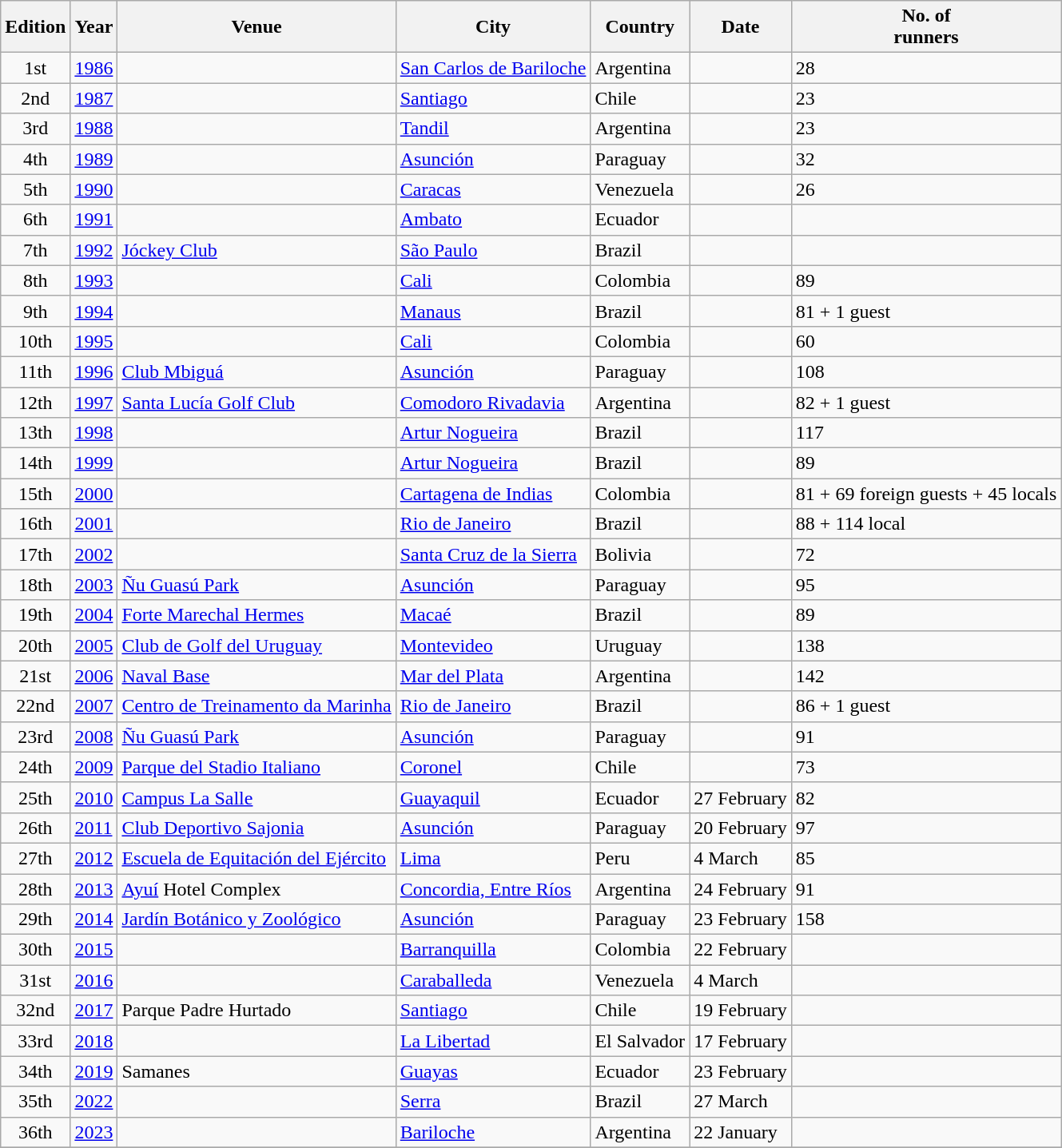<table class="wikitable sortable">
<tr>
<th>Edition</th>
<th>Year</th>
<th>Venue</th>
<th>City</th>
<th>Country</th>
<th>Date</th>
<th>No. of<br>runners</th>
</tr>
<tr>
<td align=center>1st</td>
<td><a href='#'>1986</a></td>
<td></td>
<td><a href='#'>San Carlos de Bariloche</a></td>
<td>Argentina</td>
<td></td>
<td>28</td>
</tr>
<tr>
<td align=center>2nd</td>
<td><a href='#'>1987</a></td>
<td></td>
<td><a href='#'>Santiago</a></td>
<td>Chile</td>
<td></td>
<td>23</td>
</tr>
<tr>
<td align=center>3rd</td>
<td><a href='#'>1988</a></td>
<td></td>
<td><a href='#'>Tandil</a></td>
<td>Argentina</td>
<td></td>
<td>23</td>
</tr>
<tr>
<td align=center>4th</td>
<td><a href='#'>1989</a></td>
<td></td>
<td><a href='#'>Asunción</a></td>
<td>Paraguay</td>
<td></td>
<td>32</td>
</tr>
<tr>
<td align=center>5th</td>
<td><a href='#'>1990</a></td>
<td></td>
<td><a href='#'>Caracas</a></td>
<td>Venezuela</td>
<td></td>
<td>26</td>
</tr>
<tr>
<td align=center>6th</td>
<td><a href='#'>1991</a></td>
<td></td>
<td><a href='#'>Ambato</a></td>
<td>Ecuador</td>
<td></td>
<td></td>
</tr>
<tr>
<td align=center>7th</td>
<td><a href='#'>1992</a></td>
<td><a href='#'>Jóckey Club</a></td>
<td><a href='#'>São Paulo</a></td>
<td>Brazil</td>
<td></td>
<td></td>
</tr>
<tr>
<td align=center>8th</td>
<td><a href='#'>1993</a></td>
<td></td>
<td><a href='#'>Cali</a></td>
<td>Colombia</td>
<td></td>
<td>89</td>
</tr>
<tr>
<td align=center>9th</td>
<td><a href='#'>1994</a></td>
<td></td>
<td><a href='#'>Manaus</a></td>
<td>Brazil</td>
<td></td>
<td>81 + 1 guest</td>
</tr>
<tr>
<td align=center>10th</td>
<td><a href='#'>1995</a></td>
<td></td>
<td><a href='#'>Cali</a></td>
<td>Colombia</td>
<td></td>
<td>60</td>
</tr>
<tr>
<td align=center>11th</td>
<td><a href='#'>1996</a></td>
<td><a href='#'>Club Mbiguá</a></td>
<td><a href='#'>Asunción</a></td>
<td>Paraguay</td>
<td></td>
<td>108</td>
</tr>
<tr>
<td align=center>12th</td>
<td><a href='#'>1997</a></td>
<td><a href='#'>Santa Lucía Golf Club</a></td>
<td><a href='#'>Comodoro Rivadavia</a></td>
<td>Argentina</td>
<td></td>
<td>82 + 1 guest</td>
</tr>
<tr>
<td align=center>13th</td>
<td><a href='#'>1998</a></td>
<td></td>
<td><a href='#'>Artur Nogueira</a></td>
<td>Brazil</td>
<td></td>
<td>117</td>
</tr>
<tr>
<td align=center>14th</td>
<td><a href='#'>1999</a></td>
<td></td>
<td><a href='#'>Artur Nogueira</a></td>
<td>Brazil</td>
<td></td>
<td>89</td>
</tr>
<tr>
<td align=center>15th</td>
<td><a href='#'>2000</a></td>
<td></td>
<td><a href='#'>Cartagena de Indias</a></td>
<td>Colombia</td>
<td></td>
<td>81 + 69 foreign guests + 45 locals</td>
</tr>
<tr>
<td align=center>16th</td>
<td><a href='#'>2001</a></td>
<td></td>
<td><a href='#'>Rio de Janeiro</a></td>
<td>Brazil</td>
<td></td>
<td>88 + 114 local</td>
</tr>
<tr>
<td align=center>17th</td>
<td><a href='#'>2002</a></td>
<td></td>
<td><a href='#'>Santa Cruz de la Sierra</a></td>
<td>Bolivia</td>
<td></td>
<td>72</td>
</tr>
<tr>
<td align=center>18th</td>
<td><a href='#'>2003</a></td>
<td><a href='#'>Ñu Guasú Park</a></td>
<td><a href='#'>Asunción</a></td>
<td>Paraguay</td>
<td></td>
<td>95</td>
</tr>
<tr>
<td align=center>19th</td>
<td><a href='#'>2004</a></td>
<td><a href='#'>Forte Marechal Hermes</a></td>
<td><a href='#'>Macaé</a></td>
<td>Brazil</td>
<td></td>
<td>89</td>
</tr>
<tr>
<td align=center>20th</td>
<td><a href='#'>2005</a></td>
<td><a href='#'>Club de Golf del Uruguay</a></td>
<td><a href='#'>Montevideo</a></td>
<td>Uruguay</td>
<td></td>
<td>138</td>
</tr>
<tr>
<td align=center>21st</td>
<td><a href='#'>2006</a></td>
<td><a href='#'>Naval Base</a></td>
<td><a href='#'>Mar del Plata</a></td>
<td>Argentina</td>
<td></td>
<td>142</td>
</tr>
<tr>
<td align=center>22nd</td>
<td><a href='#'>2007</a></td>
<td><a href='#'>Centro de Treinamento da Marinha</a></td>
<td><a href='#'>Rio de Janeiro</a></td>
<td>Brazil</td>
<td></td>
<td>86 + 1 guest</td>
</tr>
<tr>
<td align=center>23rd</td>
<td><a href='#'>2008</a></td>
<td><a href='#'>Ñu Guasú Park</a></td>
<td><a href='#'>Asunción</a></td>
<td>Paraguay</td>
<td></td>
<td>91</td>
</tr>
<tr>
<td align=center>24th</td>
<td><a href='#'>2009</a></td>
<td><a href='#'>Parque del Stadio Italiano</a></td>
<td><a href='#'>Coronel</a></td>
<td>Chile</td>
<td></td>
<td>73</td>
</tr>
<tr>
<td align=center>25th</td>
<td><a href='#'>2010</a></td>
<td><a href='#'>Campus La Salle</a></td>
<td><a href='#'>Guayaquil</a></td>
<td>Ecuador</td>
<td>27 February</td>
<td>82</td>
</tr>
<tr>
<td align=center>26th</td>
<td><a href='#'>2011</a></td>
<td><a href='#'>Club Deportivo Sajonia</a></td>
<td><a href='#'>Asunción</a></td>
<td>Paraguay</td>
<td>20 February</td>
<td>97</td>
</tr>
<tr>
<td align=center>27th</td>
<td><a href='#'>2012</a></td>
<td><a href='#'>Escuela de Equitación del Ejército</a></td>
<td><a href='#'>Lima</a></td>
<td>Peru</td>
<td>4 March</td>
<td>85</td>
</tr>
<tr>
<td align=center>28th</td>
<td><a href='#'>2013</a></td>
<td><a href='#'>Ayuí</a> Hotel Complex</td>
<td><a href='#'>Concordia, Entre Ríos</a></td>
<td>Argentina</td>
<td>24 February</td>
<td>91</td>
</tr>
<tr>
<td align=center>29th</td>
<td><a href='#'>2014</a></td>
<td><a href='#'>Jardín Botánico y Zoológico</a></td>
<td><a href='#'>Asunción</a></td>
<td>Paraguay</td>
<td>23 February</td>
<td>158</td>
</tr>
<tr>
<td align=center>30th</td>
<td><a href='#'>2015</a></td>
<td></td>
<td><a href='#'>Barranquilla</a></td>
<td>Colombia</td>
<td>22 February</td>
<td></td>
</tr>
<tr>
<td align=center>31st</td>
<td><a href='#'>2016</a></td>
<td></td>
<td><a href='#'>Caraballeda</a></td>
<td>Venezuela</td>
<td>4 March</td>
<td></td>
</tr>
<tr>
<td align=center>32nd</td>
<td><a href='#'>2017</a></td>
<td>Parque Padre Hurtado</td>
<td><a href='#'>Santiago</a></td>
<td>Chile</td>
<td>19 February</td>
<td></td>
</tr>
<tr>
<td align=center>33rd</td>
<td><a href='#'>2018</a></td>
<td></td>
<td><a href='#'>La Libertad</a></td>
<td>El Salvador</td>
<td>17 February</td>
<td></td>
</tr>
<tr>
<td align=center>34th</td>
<td><a href='#'>2019</a></td>
<td>Samanes</td>
<td><a href='#'>Guayas</a></td>
<td>Ecuador</td>
<td>23 February</td>
<td></td>
</tr>
<tr>
<td align=center>35th</td>
<td><a href='#'>2022</a></td>
<td></td>
<td><a href='#'>Serra</a></td>
<td>Brazil</td>
<td>27 March</td>
<td></td>
</tr>
<tr>
<td align=center>36th</td>
<td><a href='#'>2023</a></td>
<td></td>
<td><a href='#'>Bariloche</a></td>
<td>Argentina</td>
<td>22 January</td>
<td></td>
</tr>
<tr>
</tr>
</table>
